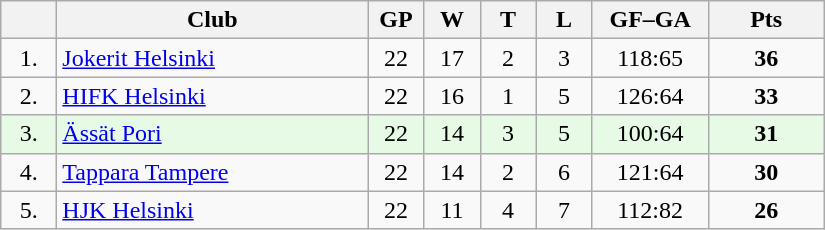<table class="wikitable">
<tr>
<th width="30"></th>
<th width="200">Club</th>
<th width="30">GP</th>
<th width="30">W</th>
<th width="30">T</th>
<th width="30">L</th>
<th width="70">GF–GA</th>
<th width="70">Pts</th>
</tr>
<tr align="center">
<td>1.</td>
<td align="left"><a href='#'>Jokerit Helsinki</a></td>
<td>22</td>
<td>17</td>
<td>2</td>
<td>3</td>
<td>118:65</td>
<td><strong>36</strong></td>
</tr>
<tr align="center">
<td>2.</td>
<td align="left"><a href='#'>HIFK Helsinki</a></td>
<td>22</td>
<td>16</td>
<td>1</td>
<td>5</td>
<td>126:64</td>
<td><strong>33</strong></td>
</tr>
<tr bgcolor="#e6fae6" align="center">
<td>3.</td>
<td align="left"><a href='#'>Ässät Pori</a></td>
<td>22</td>
<td>14</td>
<td>3</td>
<td>5</td>
<td>100:64</td>
<td><strong>31</strong></td>
</tr>
<tr align="center">
<td>4.</td>
<td align="left"><a href='#'>Tappara Tampere</a></td>
<td>22</td>
<td>14</td>
<td>2</td>
<td>6</td>
<td>121:64</td>
<td><strong>30</strong></td>
</tr>
<tr align="center">
<td>5.</td>
<td align="left"><a href='#'>HJK Helsinki</a></td>
<td>22</td>
<td>11</td>
<td>4</td>
<td>7</td>
<td>112:82</td>
<td><strong>26</strong></td>
</tr>
</table>
